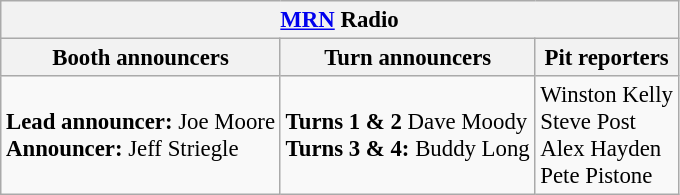<table class="wikitable" style="font-size: 95%;">
<tr>
<th colspan="3"><a href='#'>MRN</a> Radio</th>
</tr>
<tr>
<th>Booth announcers</th>
<th>Turn announcers</th>
<th>Pit reporters</th>
</tr>
<tr>
<td><strong>Lead announcer:</strong> Joe Moore<br><strong>Announcer:</strong> Jeff Striegle</td>
<td><strong>Turns 1 & 2</strong> Dave Moody<br><strong>Turns 3 & 4:</strong> Buddy Long</td>
<td>Winston Kelly<br>Steve Post<br>Alex Hayden<br>Pete Pistone</td>
</tr>
</table>
